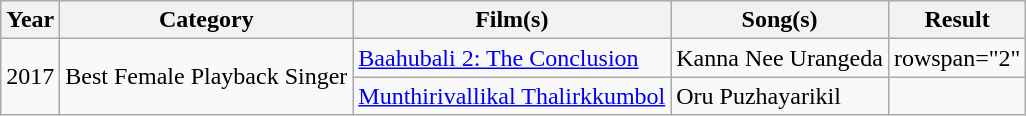<table class="wikitable sortable">
<tr>
<th>Year</th>
<th>Category</th>
<th>Film(s)</th>
<th>Song(s)</th>
<th>Result</th>
</tr>
<tr>
<td row rowspan="2">2017</td>
<td row rowspan="2">Best Female Playback Singer</td>
<td><a href='#'>Baahubali 2: The Conclusion</a></td>
<td>Kanna Nee Urangeda</td>
<td>rowspan="2"</td>
</tr>
<tr>
<td><a href='#'>Munthirivallikal Thalirkkumbol</a></td>
<td>Oru Puzhayarikil</td>
</tr>
</table>
